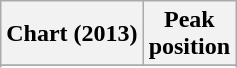<table class="wikitable sortable plainrowheaders">
<tr>
<th>Chart (2013)</th>
<th>Peak<br>position</th>
</tr>
<tr>
</tr>
<tr>
</tr>
</table>
